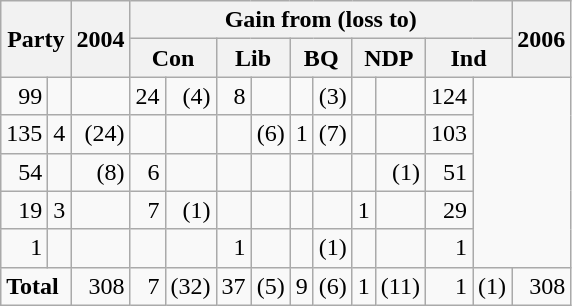<table class="wikitable" style="text-align:right">
<tr>
<th rowspan="2" colspan="2">Party</th>
<th rowspan="2">2004</th>
<th colspan="10">Gain from (loss to)</th>
<th rowspan="2">2006</th>
</tr>
<tr>
<th colspan="2">Con</th>
<th colspan="2">Lib</th>
<th colspan="2">BQ</th>
<th colspan="2">NDP</th>
<th colspan="2">Ind</th>
</tr>
<tr>
<td>99</td>
<td></td>
<td></td>
<td>24</td>
<td>(4)</td>
<td>8</td>
<td></td>
<td></td>
<td>(3)</td>
<td></td>
<td></td>
<td>124</td>
</tr>
<tr>
<td>135</td>
<td>4</td>
<td>(24)</td>
<td></td>
<td></td>
<td></td>
<td>(6)</td>
<td>1</td>
<td>(7)</td>
<td></td>
<td></td>
<td>103</td>
</tr>
<tr>
<td>54</td>
<td></td>
<td>(8)</td>
<td>6</td>
<td></td>
<td></td>
<td></td>
<td></td>
<td></td>
<td></td>
<td>(1)</td>
<td>51</td>
</tr>
<tr>
<td>19</td>
<td>3</td>
<td></td>
<td>7</td>
<td>(1)</td>
<td></td>
<td></td>
<td></td>
<td></td>
<td>1</td>
<td></td>
<td>29</td>
</tr>
<tr>
<td>1</td>
<td></td>
<td></td>
<td></td>
<td></td>
<td>1</td>
<td></td>
<td></td>
<td>(1)</td>
<td></td>
<td></td>
<td>1</td>
</tr>
<tr>
<td colspan="2" style="text-align:left;"><strong>Total</strong></td>
<td>308</td>
<td>7</td>
<td>(32)</td>
<td>37</td>
<td>(5)</td>
<td>9</td>
<td>(6)</td>
<td>1</td>
<td>(11)</td>
<td>1</td>
<td>(1)</td>
<td>308</td>
</tr>
</table>
